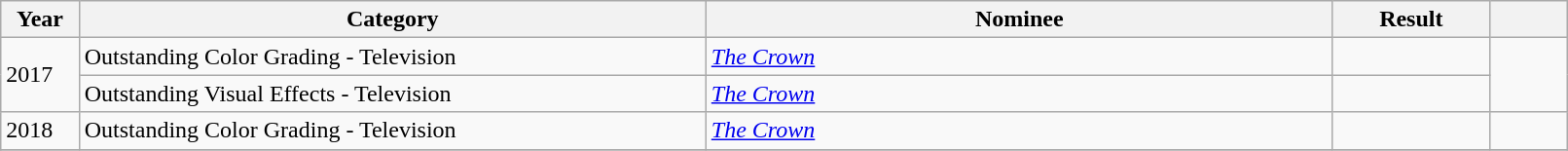<table class="wikitable" style="width:85%;">
<tr>
<th width=5%>Year</th>
<th style="width:40%;">Category</th>
<th style="width:40%;">Nominee</th>
<th style="width:10%;">Result</th>
<th width=5%></th>
</tr>
<tr>
<td vstyle="text-align: center;"rowspan="2">2017</td>
<td>Outstanding Color Grading - Television</td>
<td><em><a href='#'>The Crown</a></em></td>
<td></td>
<td rowspan="2"></td>
</tr>
<tr>
<td>Outstanding Visual Effects - Television</td>
<td><em><a href='#'>The Crown</a></em></td>
<td></td>
</tr>
<tr>
<td vstyle="text-align: center;"rowspan="1">2018</td>
<td>Outstanding Color Grading - Television</td>
<td><em><a href='#'>The Crown</a></em></td>
<td></td>
<td rowspan="1"></td>
</tr>
<tr>
</tr>
</table>
